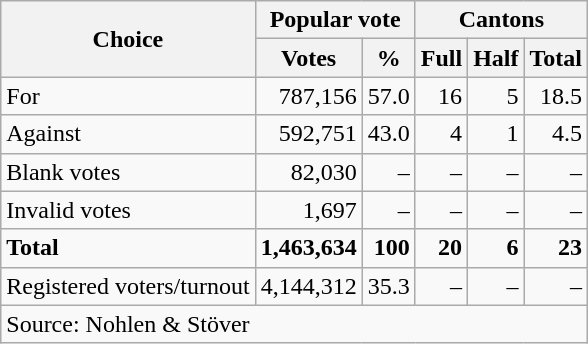<table class=wikitable style=text-align:right>
<tr>
<th rowspan=2>Choice</th>
<th colspan=2>Popular vote</th>
<th colspan=3>Cantons</th>
</tr>
<tr>
<th>Votes</th>
<th>%</th>
<th>Full</th>
<th>Half</th>
<th>Total</th>
</tr>
<tr>
<td align=left>For</td>
<td>787,156</td>
<td>57.0</td>
<td>16</td>
<td>5</td>
<td>18.5</td>
</tr>
<tr>
<td align=left>Against</td>
<td>592,751</td>
<td>43.0</td>
<td>4</td>
<td>1</td>
<td>4.5</td>
</tr>
<tr>
<td align=left>Blank votes</td>
<td>82,030</td>
<td>–</td>
<td>–</td>
<td>–</td>
<td>–</td>
</tr>
<tr>
<td align=left>Invalid votes</td>
<td>1,697</td>
<td>–</td>
<td>–</td>
<td>–</td>
<td>–</td>
</tr>
<tr>
<td align=left><strong>Total</strong></td>
<td><strong>1,463,634</strong></td>
<td><strong>100</strong></td>
<td><strong>20</strong></td>
<td><strong>6</strong></td>
<td><strong>23</strong></td>
</tr>
<tr>
<td align=left>Registered voters/turnout</td>
<td>4,144,312</td>
<td>35.3</td>
<td>–</td>
<td>–</td>
<td>–</td>
</tr>
<tr>
<td align=left colspan=11>Source: Nohlen & Stöver</td>
</tr>
</table>
